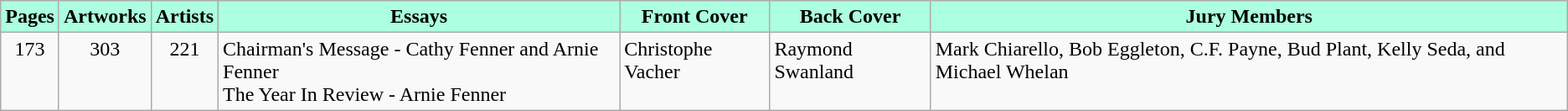<table class="wikitable">
<tr>
<th style="background:#acffdf">Pages</th>
<th style="background:#acffdf">Artworks</th>
<th style="background:#acffdf">Artists</th>
<th style="background:#acffdf">Essays</th>
<th style="background:#acffdf">Front Cover</th>
<th style="background:#acffdf">Back Cover</th>
<th style="background:#acffdf">Jury Members</th>
</tr>
<tr valign="top">
<td align="center">173</td>
<td align="center">303</td>
<td align="center">221</td>
<td>Chairman's Message - Cathy Fenner and Arnie Fenner<br>The Year In Review - Arnie Fenner</td>
<td>Christophe Vacher</td>
<td>Raymond Swanland</td>
<td>Mark Chiarello, Bob Eggleton, C.F. Payne, Bud Plant, Kelly Seda, and Michael Whelan</td>
</tr>
</table>
